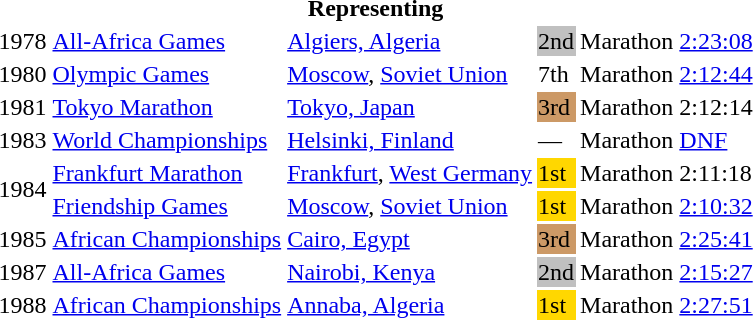<table>
<tr>
<th colspan="6">Representing </th>
</tr>
<tr>
<td>1978</td>
<td><a href='#'>All-Africa Games</a></td>
<td><a href='#'>Algiers, Algeria</a></td>
<td bgcolor="silver">2nd</td>
<td>Marathon</td>
<td><a href='#'>2:23:08</a></td>
</tr>
<tr>
<td>1980</td>
<td><a href='#'>Olympic Games</a></td>
<td><a href='#'>Moscow</a>, <a href='#'>Soviet Union</a></td>
<td>7th</td>
<td>Marathon</td>
<td><a href='#'>2:12:44</a></td>
</tr>
<tr>
<td>1981</td>
<td><a href='#'>Tokyo Marathon</a></td>
<td><a href='#'>Tokyo, Japan</a></td>
<td bgcolor="cc9966">3rd</td>
<td>Marathon</td>
<td>2:12:14</td>
</tr>
<tr>
<td>1983</td>
<td><a href='#'>World Championships</a></td>
<td><a href='#'>Helsinki, Finland</a></td>
<td>—</td>
<td>Marathon</td>
<td><a href='#'>DNF</a></td>
</tr>
<tr>
<td rowspan=2>1984</td>
<td><a href='#'>Frankfurt Marathon</a></td>
<td><a href='#'>Frankfurt</a>, <a href='#'>West Germany</a></td>
<td bgcolor="gold">1st</td>
<td>Marathon</td>
<td>2:11:18</td>
</tr>
<tr>
<td><a href='#'>Friendship Games</a></td>
<td><a href='#'>Moscow</a>, <a href='#'>Soviet Union</a></td>
<td bgcolor="gold">1st</td>
<td>Marathon</td>
<td><a href='#'>2:10:32</a></td>
</tr>
<tr>
<td>1985</td>
<td><a href='#'>African Championships</a></td>
<td><a href='#'>Cairo, Egypt</a></td>
<td bgcolor="cc9966">3rd</td>
<td>Marathon</td>
<td><a href='#'>2:25:41</a></td>
</tr>
<tr>
<td>1987</td>
<td><a href='#'>All-Africa Games</a></td>
<td><a href='#'>Nairobi, Kenya</a></td>
<td bgcolor="silver">2nd</td>
<td>Marathon</td>
<td><a href='#'>2:15:27</a></td>
</tr>
<tr>
<td>1988</td>
<td><a href='#'>African Championships</a></td>
<td><a href='#'>Annaba, Algeria</a></td>
<td bgcolor="gold">1st</td>
<td>Marathon</td>
<td><a href='#'>2:27:51</a></td>
</tr>
</table>
